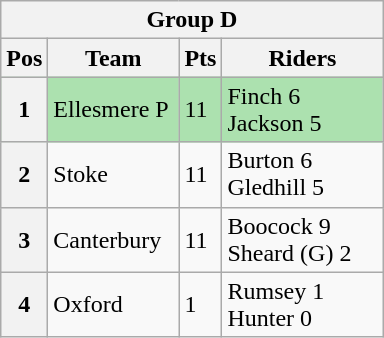<table class="wikitable">
<tr>
<th colspan="4">Group D</th>
</tr>
<tr>
<th width=20>Pos</th>
<th width=80>Team</th>
<th width=20>Pts</th>
<th width=100>Riders</th>
</tr>
<tr style="background:#ACE1AF;">
<th>1</th>
<td>Ellesmere P</td>
<td>11</td>
<td>Finch 6<br>Jackson 5</td>
</tr>
<tr>
<th>2</th>
<td>Stoke</td>
<td>11</td>
<td>Burton 6<br>Gledhill 5</td>
</tr>
<tr>
<th>3</th>
<td>Canterbury</td>
<td>11</td>
<td>Boocock 9<br>Sheard (G) 2</td>
</tr>
<tr>
<th>4</th>
<td>Oxford</td>
<td>1</td>
<td>Rumsey 1<br>Hunter 0</td>
</tr>
</table>
